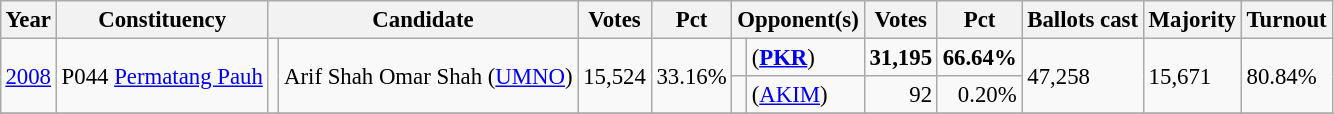<table class="wikitable" style="margin:0.5em ; font-size:95%">
<tr>
<th>Year</th>
<th>Constituency</th>
<th colspan=2>Candidate</th>
<th>Votes</th>
<th>Pct</th>
<th colspan=2>Opponent(s)</th>
<th>Votes</th>
<th>Pct</th>
<th>Ballots cast</th>
<th>Majority</th>
<th>Turnout</th>
</tr>
<tr>
<td rowspan=2><a href='#'>2008</a></td>
<td rowspan=2>P044 <a href='#'>Permatang Pauh</a></td>
<td rowspan=2 ></td>
<td rowspan=2>Arif Shah Omar Shah (<a href='#'>UMNO</a>)</td>
<td rowspan=2 align="right">15,524</td>
<td rowspan=2>33.16%</td>
<td></td>
<td> (<a href='#'><strong>PKR</strong></a>)</td>
<td align="right"><strong>31,195</strong></td>
<td><strong>66.64%</strong></td>
<td rowspan=2>47,258</td>
<td rowspan=2>15,671</td>
<td rowspan=2>80.84%</td>
</tr>
<tr>
<td></td>
<td> (<a href='#'>AKIM</a>)</td>
<td align=right>92</td>
<td align=right>0.20%</td>
</tr>
<tr>
</tr>
</table>
